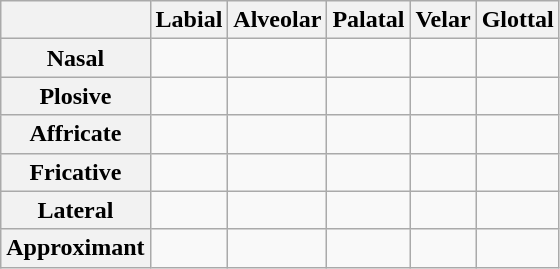<table class="wikitable">
<tr>
<th></th>
<th>Labial</th>
<th>Alveolar</th>
<th>Palatal</th>
<th>Velar</th>
<th>Glottal</th>
</tr>
<tr align="center">
<th>Nasal</th>
<td></td>
<td></td>
<td> </td>
<td> </td>
<td></td>
</tr>
<tr align="center">
<th>Plosive</th>
<td></td>
<td></td>
<td></td>
<td></td>
<td> </td>
</tr>
<tr align="center">
<th>Affricate</th>
<td></td>
<td></td>
<td> </td>
<td></td>
<td></td>
</tr>
<tr align="center">
<th>Fricative</th>
<td></td>
<td></td>
<td> </td>
<td></td>
<td></td>
</tr>
<tr>
<th>Lateral</th>
<td></td>
<td></td>
<td> </td>
<td></td>
<td></td>
</tr>
<tr align="center">
<th>Approximant</th>
<td></td>
<td></td>
<td> </td>
<td></td>
<td></td>
</tr>
</table>
